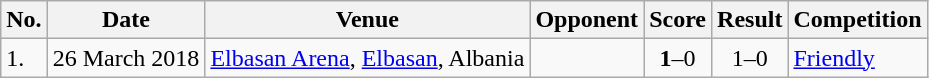<table class="wikitable" style="font-size:100%;">
<tr>
<th>No.</th>
<th>Date</th>
<th>Venue</th>
<th>Opponent</th>
<th>Score</th>
<th>Result</th>
<th>Competition</th>
</tr>
<tr>
<td>1.</td>
<td>26 March 2018</td>
<td><a href='#'>Elbasan Arena</a>, <a href='#'>Elbasan</a>, Albania</td>
<td></td>
<td align=center><strong>1</strong>–0</td>
<td align=center>1–0</td>
<td><a href='#'>Friendly</a></td>
</tr>
</table>
